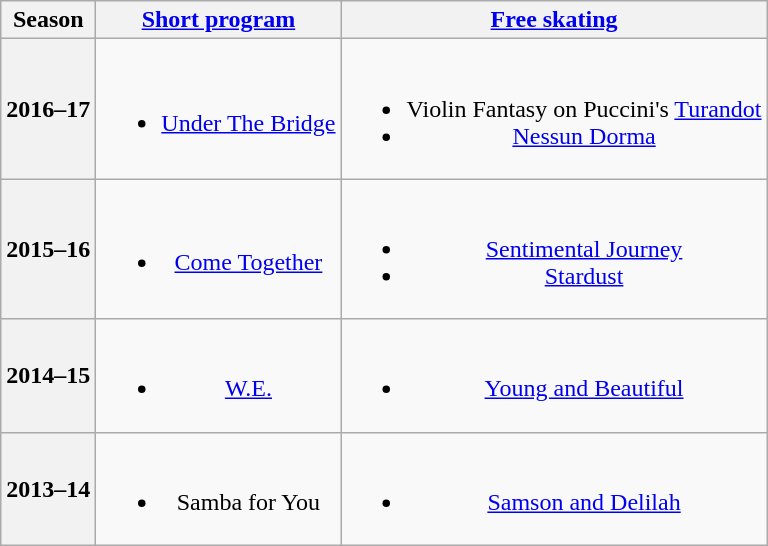<table class=wikitable style=text-align:center>
<tr>
<th>Season</th>
<th><a href='#'>Short program</a></th>
<th><a href='#'>Free skating</a></th>
</tr>
<tr>
<th>2016–17 <br></th>
<td><br><ul><li><a href='#'>Under The Bridge</a> <br></li></ul></td>
<td><br><ul><li>Violin Fantasy on Puccini's <a href='#'>Turandot</a> <br></li><li><a href='#'>Nessun Dorma</a> <br></li></ul></td>
</tr>
<tr>
<th>2015–16 <br></th>
<td><br><ul><li><a href='#'>Come Together</a> <br></li></ul></td>
<td><br><ul><li><a href='#'>Sentimental Journey</a></li><li><a href='#'>Stardust</a> <br></li></ul></td>
</tr>
<tr>
<th>2014–15 <br> </th>
<td><br><ul><li><a href='#'>W.E.</a> <br></li></ul></td>
<td><br><ul><li><a href='#'>Young and Beautiful</a> <br></li></ul></td>
</tr>
<tr>
<th>2013–14</th>
<td><br><ul><li>Samba for You <br></li></ul></td>
<td><br><ul><li><a href='#'>Samson and Delilah</a> <br></li></ul></td>
</tr>
</table>
